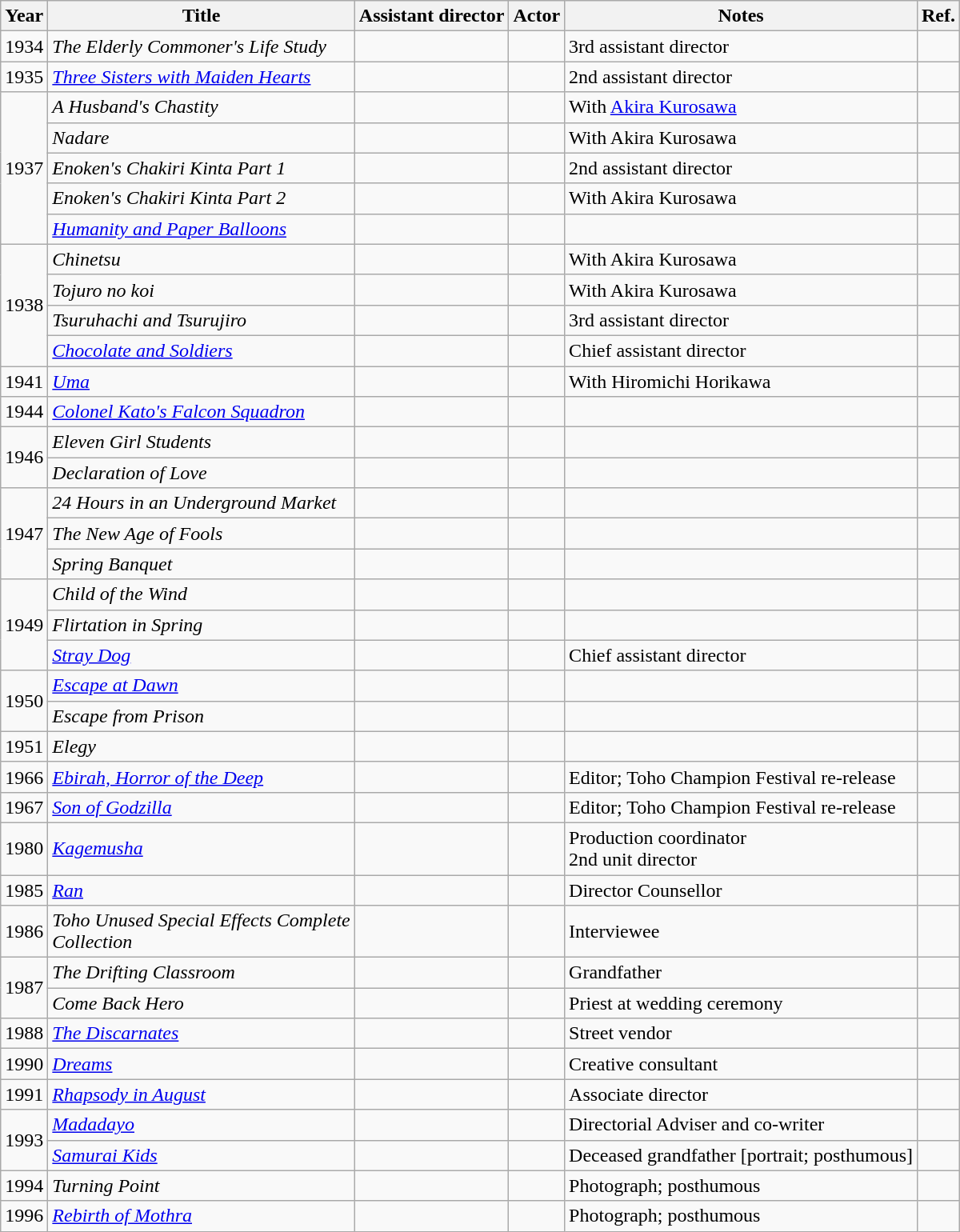<table class="wikitable">
<tr>
<th>Year</th>
<th>Title</th>
<th>Assistant director</th>
<th>Actor</th>
<th>Notes</th>
<th>Ref.</th>
</tr>
<tr>
<td>1934</td>
<td><em>The Elderly Commoner's Life Study</em></td>
<td></td>
<td></td>
<td>3rd assistant director</td>
<td></td>
</tr>
<tr>
<td>1935</td>
<td><em><a href='#'>Three Sisters with Maiden Hearts</a></em></td>
<td></td>
<td></td>
<td>2nd assistant director</td>
<td></td>
</tr>
<tr>
<td rowspan="5">1937</td>
<td><em>A Husband's Chastity</em></td>
<td></td>
<td></td>
<td>With <a href='#'>Akira Kurosawa</a></td>
<td></td>
</tr>
<tr>
<td><em>Nadare</em></td>
<td></td>
<td></td>
<td>With Akira Kurosawa</td>
<td></td>
</tr>
<tr>
<td><em>Enoken's Chakiri Kinta Part 1</em></td>
<td></td>
<td></td>
<td>2nd assistant director</td>
<td></td>
</tr>
<tr>
<td><em>Enoken's Chakiri Kinta Part 2</em></td>
<td></td>
<td></td>
<td>With Akira Kurosawa</td>
<td></td>
</tr>
<tr>
<td><em><a href='#'>Humanity and Paper Balloons</a></em></td>
<td></td>
<td></td>
<td></td>
<td></td>
</tr>
<tr>
<td rowspan="4">1938</td>
<td><em>Chinetsu</em></td>
<td></td>
<td></td>
<td>With Akira Kurosawa</td>
<td></td>
</tr>
<tr>
<td><em>Tojuro no koi</em></td>
<td></td>
<td></td>
<td>With Akira Kurosawa</td>
<td></td>
</tr>
<tr>
<td><em>Tsuruhachi and Tsurujiro</em></td>
<td></td>
<td></td>
<td>3rd assistant director</td>
<td></td>
</tr>
<tr>
<td><em><a href='#'>Chocolate and Soldiers</a></em></td>
<td></td>
<td></td>
<td>Chief assistant director</td>
<td></td>
</tr>
<tr>
<td>1941</td>
<td><em><a href='#'>Uma</a></em></td>
<td></td>
<td></td>
<td>With Hiromichi Horikawa</td>
<td></td>
</tr>
<tr>
<td>1944</td>
<td><em><a href='#'>Colonel Kato's Falcon Squadron</a></em></td>
<td></td>
<td></td>
<td></td>
<td></td>
</tr>
<tr>
<td rowspan="2">1946</td>
<td><em>Eleven Girl Students</em></td>
<td></td>
<td></td>
<td></td>
<td></td>
</tr>
<tr>
<td><em>Declaration of Love</em></td>
<td></td>
<td></td>
<td></td>
<td></td>
</tr>
<tr>
<td rowspan="3">1947</td>
<td><em>24 Hours in an Underground Market</em></td>
<td></td>
<td></td>
<td></td>
<td></td>
</tr>
<tr>
<td><em>The New Age of Fools</em></td>
<td></td>
<td></td>
<td></td>
<td></td>
</tr>
<tr>
<td><em>Spring Banquet</em></td>
<td></td>
<td></td>
<td></td>
<td></td>
</tr>
<tr>
<td rowspan="3">1949</td>
<td><em>Child of the Wind</em></td>
<td></td>
<td></td>
<td></td>
<td></td>
</tr>
<tr>
<td><em>Flirtation in Spring</em></td>
<td></td>
<td></td>
<td></td>
<td></td>
</tr>
<tr>
<td><em><a href='#'>Stray Dog</a></em></td>
<td></td>
<td></td>
<td>Chief assistant director</td>
<td></td>
</tr>
<tr>
<td rowspan="2">1950</td>
<td><em><a href='#'>Escape at Dawn</a></em></td>
<td></td>
<td></td>
<td></td>
<td></td>
</tr>
<tr>
<td><em>Escape from Prison</em></td>
<td></td>
<td></td>
<td></td>
<td></td>
</tr>
<tr>
<td>1951</td>
<td><em>Elegy</em></td>
<td></td>
<td></td>
<td></td>
<td></td>
</tr>
<tr>
<td>1966</td>
<td><em><a href='#'>Ebirah, Horror of the Deep</a></em></td>
<td></td>
<td></td>
<td>Editor; Toho Champion Festival re-release</td>
<td></td>
</tr>
<tr>
<td>1967</td>
<td><em><a href='#'>Son of Godzilla</a></em></td>
<td></td>
<td></td>
<td>Editor; Toho Champion Festival re-release</td>
<td></td>
</tr>
<tr>
<td>1980</td>
<td><em><a href='#'>Kagemusha</a></em></td>
<td></td>
<td></td>
<td>Production coordinator<br>2nd unit director</td>
<td></td>
</tr>
<tr>
<td>1985</td>
<td><em><a href='#'>Ran</a></em></td>
<td></td>
<td></td>
<td>Director Counsellor</td>
<td></td>
</tr>
<tr>
<td>1986</td>
<td><em>Toho Unused Special Effects Complete<br>Collection</em></td>
<td></td>
<td></td>
<td>Interviewee</td>
<td></td>
</tr>
<tr>
<td rowspan="2">1987</td>
<td><em>The Drifting Classroom</em></td>
<td></td>
<td></td>
<td>Grandfather</td>
<td></td>
</tr>
<tr>
<td><em>Come Back Hero</em></td>
<td></td>
<td></td>
<td>Priest at wedding ceremony</td>
<td></td>
</tr>
<tr>
<td>1988</td>
<td><em><a href='#'>The Discarnates</a></em></td>
<td></td>
<td></td>
<td>Street vendor</td>
<td></td>
</tr>
<tr>
<td>1990</td>
<td><em><a href='#'>Dreams</a></em></td>
<td></td>
<td></td>
<td>Creative consultant</td>
<td></td>
</tr>
<tr>
<td>1991</td>
<td><em><a href='#'>Rhapsody in August</a></em></td>
<td></td>
<td></td>
<td>Associate director</td>
<td></td>
</tr>
<tr>
<td rowspan="2">1993</td>
<td><em><a href='#'>Madadayo</a></em></td>
<td></td>
<td></td>
<td>Directorial Adviser and co-writer</td>
<td></td>
</tr>
<tr>
<td><em><a href='#'>Samurai Kids</a></em></td>
<td></td>
<td></td>
<td>Deceased grandfather [portrait; posthumous]</td>
<td></td>
</tr>
<tr>
<td>1994</td>
<td><em>Turning Point</em></td>
<td></td>
<td></td>
<td>Photograph; posthumous</td>
<td></td>
</tr>
<tr>
<td>1996</td>
<td><em><a href='#'>Rebirth of Mothra</a></em></td>
<td></td>
<td></td>
<td>Photograph; posthumous</td>
<td></td>
</tr>
</table>
